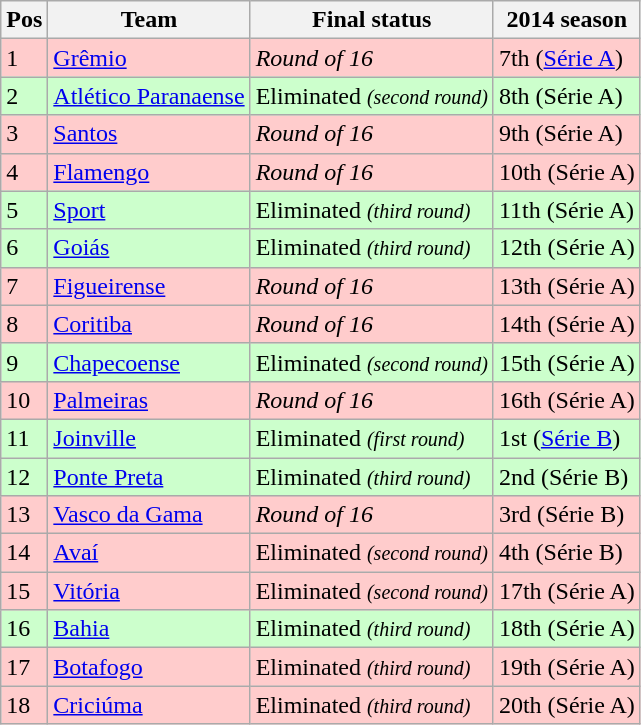<table class="wikitable">
<tr>
<th>Pos</th>
<th>Team</th>
<th>Final status</th>
<th>2014 season</th>
</tr>
<tr bgcolor=#ffcccc>
<td>1</td>
<td><a href='#'>Grêmio</a></td>
<td><em>Round of 16</em></td>
<td>7th (<a href='#'>Série A</a>)</td>
</tr>
<tr bgcolor=#ccffcc>
<td>2</td>
<td><a href='#'>Atlético Paranaense</a></td>
<td>Eliminated <small><em>(second round)</em></small></td>
<td>8th (Série A)</td>
</tr>
<tr bgcolor=#ffcccc>
<td>3</td>
<td><a href='#'>Santos</a></td>
<td><em>Round of 16</em></td>
<td>9th (Série A)</td>
</tr>
<tr bgcolor=#ffcccc>
<td>4</td>
<td><a href='#'>Flamengo</a></td>
<td><em>Round of 16</em></td>
<td>10th (Série A)</td>
</tr>
<tr bgcolor=#ccffcc>
<td>5</td>
<td><a href='#'>Sport</a></td>
<td>Eliminated <small><em>(third round)</em></small></td>
<td>11th (Série A)</td>
</tr>
<tr bgcolor=#ccffcc>
<td>6</td>
<td><a href='#'>Goiás</a></td>
<td>Eliminated <small><em>(third round)</em></small></td>
<td>12th (Série A)</td>
</tr>
<tr bgcolor=#ffcccc>
<td>7</td>
<td><a href='#'>Figueirense</a></td>
<td><em>Round of 16</em></td>
<td>13th (Série A)</td>
</tr>
<tr bgcolor=#ffcccc>
<td>8</td>
<td><a href='#'>Coritiba</a></td>
<td><em>Round of 16</em></td>
<td>14th (Série A)</td>
</tr>
<tr bgcolor=#ccffcc>
<td>9</td>
<td><a href='#'>Chapecoense</a></td>
<td>Eliminated <small><em>(second round)</em></small></td>
<td>15th (Série A)</td>
</tr>
<tr bgcolor=#ffcccc>
<td>10</td>
<td><a href='#'>Palmeiras</a></td>
<td><em>Round of 16</em></td>
<td>16th (Série A)</td>
</tr>
<tr bgcolor=#ccffcc>
<td>11</td>
<td><a href='#'>Joinville</a></td>
<td>Eliminated <small><em>(first round)</em></small></td>
<td>1st (<a href='#'>Série B</a>)</td>
</tr>
<tr bgcolor=#ccffcc>
<td>12</td>
<td><a href='#'>Ponte Preta</a></td>
<td>Eliminated <small><em>(third round)</em></small></td>
<td>2nd (Série B)</td>
</tr>
<tr bgcolor=#ffcccc>
<td>13</td>
<td><a href='#'>Vasco da Gama</a></td>
<td><em>Round of 16</em></td>
<td>3rd (Série B)</td>
</tr>
<tr bgcolor=#ffcccc>
<td>14</td>
<td><a href='#'>Avaí</a></td>
<td>Eliminated <small><em>(second round)</em></small></td>
<td>4th (Série B)</td>
</tr>
<tr bgcolor=#ffcccc>
<td>15</td>
<td><a href='#'>Vitória</a></td>
<td>Eliminated <small><em>(second round)</em></small></td>
<td>17th (Série A)</td>
</tr>
<tr bgcolor=#ccffcc>
<td>16</td>
<td><a href='#'>Bahia</a> </td>
<td>Eliminated <small><em>(third round)</em></small></td>
<td>18th (Série A)</td>
</tr>
<tr bgcolor=#ffcccc>
<td>17</td>
<td><a href='#'>Botafogo</a></td>
<td>Eliminated <small><em>(third round)</em></small></td>
<td>19th (Série A)</td>
</tr>
<tr bgcolor=#ffcccc>
<td>18</td>
<td><a href='#'>Criciúma</a></td>
<td>Eliminated <small><em>(third round)</em></small></td>
<td>20th (Série A)</td>
</tr>
</table>
